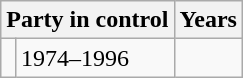<table class="wikitable">
<tr>
<th colspan="2">Party in control</th>
<th>Years</th>
</tr>
<tr>
<td></td>
<td>1974–1996</td>
</tr>
</table>
